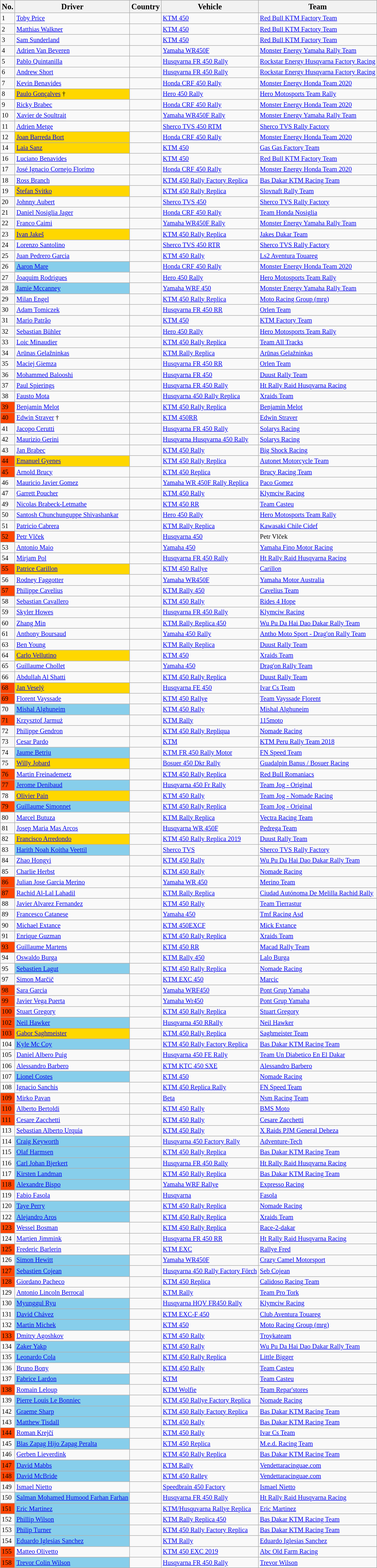<table class="wikitable sortable" style="font-size:85%;">
<tr>
<th><big>No.</big></th>
<th><big>Driver</big></th>
<th><big>Country</big></th>
<th><big>Vehicle</big></th>
<th><big>Team</big></th>
</tr>
<tr>
<td>1</td>
<td><a href='#'>Toby Price</a></td>
<td></td>
<td><a href='#'>KTM 450</a></td>
<td><a href='#'>Red Bull KTM Factory Team</a></td>
</tr>
<tr>
<td>2</td>
<td><a href='#'>Matthias Walkner</a></td>
<td></td>
<td><a href='#'>KTM 450</a></td>
<td><a href='#'>Red Bull KTM Factory Team</a></td>
</tr>
<tr>
<td>3</td>
<td><a href='#'>Sam Sunderland</a></td>
<td></td>
<td><a href='#'>KTM 450</a></td>
<td><a href='#'>Red Bull KTM Factory Team</a></td>
</tr>
<tr>
<td>4</td>
<td><a href='#'>Adrien Van Beveren</a></td>
<td></td>
<td><a href='#'>Yamaha WR450F</a></td>
<td><a href='#'>Monster Energy Yamaha Rally Team</a></td>
</tr>
<tr>
<td>5</td>
<td><a href='#'>Pablo Quintanilla</a></td>
<td></td>
<td><a href='#'>Husqvarna FR 450 Rally</a></td>
<td><a href='#'>Rockstar Energy Husqvarna Factory Racing</a></td>
</tr>
<tr>
<td>6</td>
<td><a href='#'>Andrew Short</a></td>
<td></td>
<td><a href='#'>Husqvarna FR 450 Rally</a></td>
<td><a href='#'>Rockstar Energy Husqvarna Factory Racing</a></td>
</tr>
<tr>
<td>7</td>
<td><a href='#'>Kevin Benavides</a></td>
<td></td>
<td><a href='#'>Honda CRF 450 Rally</a></td>
<td><a href='#'>Monster Energy Honda Team 2020</a></td>
</tr>
<tr>
<td>8</td>
<td bgcolor="gold"><a href='#'>Paulo Gonçalves</a> †</td>
<td></td>
<td><a href='#'>Hero 450 Rally</a></td>
<td><a href='#'>Hero Motosports Team Rally</a></td>
</tr>
<tr>
<td>9</td>
<td><a href='#'>Ricky Brabec</a></td>
<td></td>
<td><a href='#'>Honda CRF 450 Rally</a></td>
<td><a href='#'>Monster Energy Honda Team 2020</a></td>
</tr>
<tr>
<td>10</td>
<td><a href='#'>Xavier de Soultrait</a></td>
<td></td>
<td><a href='#'>Yamaha WR450F Rally</a></td>
<td><a href='#'>Monster Energy Yamaha Rally Team</a></td>
</tr>
<tr>
<td>11</td>
<td><a href='#'>Adrien Metge</a></td>
<td></td>
<td><a href='#'>Sherco TVS 450 RTM</a></td>
<td><a href='#'>Sherco TVS Rally Factory</a></td>
</tr>
<tr>
<td>12</td>
<td bgcolor="gold"><a href='#'>Joan Barreda Bort</a></td>
<td></td>
<td><a href='#'>Honda CRF 450 Rally</a></td>
<td><a href='#'>Monster Energy Honda Team 2020</a></td>
</tr>
<tr>
<td>14</td>
<td bgcolor="gold"><a href='#'>Laia Sanz</a></td>
<td></td>
<td><a href='#'>KTM 450</a></td>
<td><a href='#'>Gas Gas Factory Team</a></td>
</tr>
<tr>
<td>16</td>
<td><a href='#'>Luciano Benavides</a></td>
<td></td>
<td><a href='#'>KTM 450</a></td>
<td><a href='#'>Red Bull KTM Factory Team</a></td>
</tr>
<tr>
<td>17</td>
<td><a href='#'>José Ignacio Cornejo Florimo</a></td>
<td></td>
<td><a href='#'>Honda CRF 450 Rally</a></td>
<td><a href='#'>Monster Energy Honda Team 2020</a></td>
</tr>
<tr>
<td>18</td>
<td><a href='#'>Ross Branch</a></td>
<td></td>
<td><a href='#'>KTM 450 Rally Factory Replica</a></td>
<td><a href='#'>Bas Dakar KTM Racing Team</a></td>
</tr>
<tr>
<td>19</td>
<td bgcolor="gold"><a href='#'>Štefan Svitko</a></td>
<td></td>
<td><a href='#'>KTM 450 Rally Replica</a></td>
<td><a href='#'>Slovnaft Rally Team</a></td>
</tr>
<tr>
<td>20</td>
<td><a href='#'>Johnny Aubert</a></td>
<td></td>
<td><a href='#'>Sherco TVS 450</a></td>
<td><a href='#'>Sherco TVS Rally Factory</a></td>
</tr>
<tr>
<td>21</td>
<td><a href='#'>Daniel Nosiglia Jager</a></td>
<td></td>
<td><a href='#'>Honda CRF 450 Rally</a></td>
<td><a href='#'>Team Honda Nosiglia</a></td>
</tr>
<tr>
<td>22</td>
<td><a href='#'>Franco Caimi</a></td>
<td></td>
<td><a href='#'>Yamaha WR450F Rally</a></td>
<td><a href='#'>Monster Energy Yamaha Rally Team</a></td>
</tr>
<tr>
<td>23</td>
<td bgcolor="gold"><a href='#'>Ivan Jakeš</a></td>
<td></td>
<td><a href='#'>KTM 450 Rally Replica</a></td>
<td><a href='#'>Jakes Dakar Team</a></td>
</tr>
<tr>
<td>24</td>
<td><a href='#'>Lorenzo Santolino</a></td>
<td></td>
<td><a href='#'>Sherco TVS 450 RTR</a></td>
<td><a href='#'>Sherco TVS Rally Factory</a></td>
</tr>
<tr>
<td>25</td>
<td><a href='#'>Juan Pedrero Garcia</a></td>
<td></td>
<td><a href='#'>KTM 450 Rally</a></td>
<td><a href='#'>Ls2 Aventura Touareg</a></td>
</tr>
<tr>
<td>26</td>
<td bgcolor="skyblue"><a href='#'>Aaron Mare</a></td>
<td></td>
<td><a href='#'>Honda CRF 450 Rally</a></td>
<td><a href='#'>Monster Energy Honda Team 2020</a></td>
</tr>
<tr>
<td>27</td>
<td><a href='#'>Joaquim Rodrigues</a></td>
<td></td>
<td><a href='#'>Hero 450 Rally</a></td>
<td><a href='#'>Hero Motosports Team Rally</a></td>
</tr>
<tr>
<td>28</td>
<td bgcolor="skyblue"><a href='#'>Jamie Mccanney</a></td>
<td></td>
<td><a href='#'>Yamaha WRF 450</a></td>
<td><a href='#'>Monster Energy Yamaha Rally Team</a></td>
</tr>
<tr>
<td>29</td>
<td><a href='#'>Milan Engel</a></td>
<td></td>
<td><a href='#'>KTM 450 Rally Replica</a></td>
<td><a href='#'>Moto Racing Group (mrg)</a></td>
</tr>
<tr>
<td>30</td>
<td><a href='#'>Adam Tomiczek</a></td>
<td></td>
<td><a href='#'>Husqvarna FR 450 RR</a></td>
<td><a href='#'>Orlen Team</a></td>
</tr>
<tr>
<td>31</td>
<td><a href='#'>Mario Patrão</a></td>
<td></td>
<td><a href='#'>KTM 450</a></td>
<td><a href='#'>KTM Factory Team</a></td>
</tr>
<tr>
<td>32</td>
<td><a href='#'>Sebastian Bühler</a></td>
<td></td>
<td><a href='#'>Hero 450 Rally</a></td>
<td><a href='#'>Hero Motosports Team Rally</a></td>
</tr>
<tr>
<td>33</td>
<td><a href='#'>Loic Minaudier</a></td>
<td></td>
<td><a href='#'>KTM 450 Rally Replica</a></td>
<td><a href='#'>Team All Tracks</a></td>
</tr>
<tr>
<td>34</td>
<td><a href='#'>Arūnas Gelažninkas</a></td>
<td></td>
<td><a href='#'>KTM Rally Replica</a></td>
<td><a href='#'>Arūnas Gelažninkas</a></td>
</tr>
<tr>
<td>35</td>
<td><a href='#'>Maciej Giemza</a></td>
<td></td>
<td><a href='#'>Husqvarna FR 450 RR</a></td>
<td><a href='#'>Orlen Team</a></td>
</tr>
<tr>
<td>36</td>
<td><a href='#'>Mohammed Balooshi</a></td>
<td></td>
<td><a href='#'>Husqvarna FR 450</a></td>
<td><a href='#'>Duust Rally Team</a></td>
</tr>
<tr>
<td>37</td>
<td><a href='#'>Paul Spierings</a></td>
<td></td>
<td><a href='#'>Husqvarna FR 450 Rally</a></td>
<td><a href='#'>Ht Rally Raid Husqvarna Racing</a></td>
</tr>
<tr>
<td>38</td>
<td><a href='#'>Fausto Mota</a></td>
<td></td>
<td><a href='#'>Husqvarna 450 Rally Replica</a></td>
<td><a href='#'>Xraids Team</a></td>
</tr>
<tr>
<td bgcolor="orangered">39</td>
<td><a href='#'>Benjamin Melot</a></td>
<td></td>
<td><a href='#'>KTM 450 Rally Replica</a></td>
<td><a href='#'>Benjamin Melot</a></td>
</tr>
<tr>
<td bgcolor="orangered">40</td>
<td><a href='#'>Edwin Straver</a> †</td>
<td></td>
<td><a href='#'>KTM 450RR</a></td>
<td><a href='#'>Edwin Straver</a></td>
</tr>
<tr>
<td>41</td>
<td><a href='#'>Jacopo Cerutti</a></td>
<td></td>
<td><a href='#'>Husqvarna FR 450 Rally</a></td>
<td><a href='#'>Solarys Racing</a></td>
</tr>
<tr>
<td>42</td>
<td><a href='#'>Maurizio Gerini</a></td>
<td></td>
<td><a href='#'>Husqvarna Husqvarna 450 Rally</a></td>
<td><a href='#'>Solarys Racing</a></td>
</tr>
<tr>
<td>43</td>
<td><a href='#'>Jan Brabec</a></td>
<td></td>
<td><a href='#'>KTM 450 Rally</a></td>
<td><a href='#'>Big Shock Racing</a></td>
</tr>
<tr>
<td bgcolor="orangered">44</td>
<td bgcolor="gold"><a href='#'>Emanuel Gyenes</a></td>
<td></td>
<td><a href='#'>KTM 450 Rally Replica</a></td>
<td><a href='#'>Autonet Motorcycle Team</a></td>
</tr>
<tr>
<td bgcolor="orangered">45</td>
<td><a href='#'>Arnold Brucy</a></td>
<td></td>
<td><a href='#'>KTM 450 Replica</a></td>
<td><a href='#'>Brucy Racing Team</a></td>
</tr>
<tr>
<td>46</td>
<td><a href='#'>Mauricio Javier Gomez</a></td>
<td></td>
<td><a href='#'>Yamaha WR 450F Rally Replica</a></td>
<td><a href='#'>Paco Gomez</a></td>
</tr>
<tr>
<td>47</td>
<td><a href='#'>Garrett Poucher</a></td>
<td></td>
<td><a href='#'>KTM 450 Rally</a></td>
<td><a href='#'>Klymciw Racing</a></td>
</tr>
<tr>
<td>49</td>
<td><a href='#'>Nicolas Brabeck-Letmathe</a></td>
<td></td>
<td><a href='#'>KTM 450 RR</a></td>
<td><a href='#'>Team Casteu</a></td>
</tr>
<tr>
<td>50</td>
<td><a href='#'>Santosh Chunchunguppe Shivashankar</a></td>
<td></td>
<td><a href='#'>Hero 450 Rally</a></td>
<td><a href='#'>Hero Motosports Team Rally</a></td>
</tr>
<tr>
<td>51</td>
<td><a href='#'>Patricio Cabrera</a></td>
<td></td>
<td><a href='#'>KTM Rally Replica</a></td>
<td><a href='#'>Kawasaki Chile Cidef</a></td>
</tr>
<tr>
<td bgcolor="orangered">52</td>
<td><a href='#'>Petr Vlček</a></td>
<td></td>
<td><a href='#'>Husqvarna 450</a></td>
<td>Petr Vlček</td>
</tr>
<tr>
<td>53</td>
<td><a href='#'>Antonio Maio</a></td>
<td></td>
<td><a href='#'>Yamaha 450</a></td>
<td><a href='#'>Yamaha Fino Motor Racing</a></td>
</tr>
<tr>
<td>54</td>
<td><a href='#'>Mirjam Pol</a></td>
<td></td>
<td><a href='#'>Husqvarna FR 450 Rally</a></td>
<td><a href='#'>Ht Rally Raid Husqvarna Racing</a></td>
</tr>
<tr>
<td bgcolor="orangered">55</td>
<td bgcolor="gold"><a href='#'>Patrice Carillon</a></td>
<td></td>
<td><a href='#'>KTM 450 Rallye</a></td>
<td><a href='#'>Carillon</a></td>
</tr>
<tr>
<td>56</td>
<td><a href='#'>Rodney Faggotter</a></td>
<td></td>
<td><a href='#'>Yamaha WR450F</a></td>
<td><a href='#'>Yamaha Motor Australia</a></td>
</tr>
<tr>
<td bgcolor="orangered">57</td>
<td><a href='#'>Philippe Cavelius</a></td>
<td></td>
<td><a href='#'>KTM Rally 450</a></td>
<td><a href='#'>Cavelius Team</a></td>
</tr>
<tr>
<td>58</td>
<td><a href='#'>Sebastian Cavallero</a></td>
<td></td>
<td><a href='#'>KTM 450 Rally</a></td>
<td><a href='#'>Rides 4 Hope</a></td>
</tr>
<tr>
<td>59</td>
<td><a href='#'>Skyler Howes</a></td>
<td></td>
<td><a href='#'>Husqvarna FR 450 Rally</a></td>
<td><a href='#'>Klymciw Racing</a></td>
</tr>
<tr>
<td>60</td>
<td><a href='#'>Zhang Min</a></td>
<td></td>
<td><a href='#'>KTM Rally Replica 450</a></td>
<td><a href='#'>Wu Pu Da Hai Dao Dakar Rally Team</a></td>
</tr>
<tr>
<td>61</td>
<td><a href='#'>Anthony Boursaud</a></td>
<td></td>
<td><a href='#'>Yamaha 450 Rally</a></td>
<td><a href='#'>Antho Moto Sport - Drag'on Rally Team</a></td>
</tr>
<tr>
<td>63</td>
<td><a href='#'>Ben Young</a></td>
<td></td>
<td><a href='#'>KTM Rally Replica</a></td>
<td><a href='#'>Duust Rally Team</a></td>
</tr>
<tr>
<td>64</td>
<td bgcolor="gold"><a href='#'>Carlo Vellutino</a></td>
<td></td>
<td><a href='#'>KTM 450</a></td>
<td><a href='#'>Xraids Team</a></td>
</tr>
<tr>
<td>65</td>
<td><a href='#'>Guillaume Chollet</a></td>
<td></td>
<td><a href='#'>Yamaha 450</a></td>
<td><a href='#'>Drag'on Rally Team</a></td>
</tr>
<tr>
<td>66</td>
<td><a href='#'>Abdullah Al Shatti</a></td>
<td></td>
<td><a href='#'>KTM 450 Rally Replica</a></td>
<td><a href='#'>Duust Rally Team</a></td>
</tr>
<tr>
<td bgcolor="orangered">68</td>
<td bgcolor="gold"><a href='#'>Jan Veselý</a></td>
<td></td>
<td><a href='#'>Husqvarna FE 450</a></td>
<td><a href='#'>Ivar Cs Team</a></td>
</tr>
<tr>
<td bgcolor="orangered">69</td>
<td><a href='#'>Florent Vayssade</a></td>
<td></td>
<td><a href='#'>KTM 450 Rallye</a></td>
<td><a href='#'>Team Vayssade Florent</a></td>
</tr>
<tr>
<td>70</td>
<td bgcolor="skyblue"><a href='#'>Mishal Alghuneim</a></td>
<td></td>
<td><a href='#'>KTM 450 Rally</a></td>
<td><a href='#'>Mishal Alghuneim</a></td>
</tr>
<tr>
<td bgcolor="orangered">71</td>
<td><a href='#'>Krzysztof Jarmuż</a></td>
<td></td>
<td><a href='#'>KTM Rally</a></td>
<td><a href='#'>115moto</a></td>
</tr>
<tr>
<td>72</td>
<td><a href='#'>Philippe Gendron</a></td>
<td></td>
<td><a href='#'>KTM 450 Rally Repliqua</a></td>
<td><a href='#'>Nomade Racing</a></td>
</tr>
<tr>
<td>73</td>
<td><a href='#'>Cesar Pardo</a></td>
<td></td>
<td><a href='#'>KTM</a></td>
<td><a href='#'>KTM Peru Rally Team 2018</a></td>
</tr>
<tr>
<td>74</td>
<td bgcolor="skyblue"><a href='#'>Jaume Betriu</a></td>
<td></td>
<td><a href='#'>KTM FR 450 Rally Motor</a></td>
<td><a href='#'>FN Speed Team</a></td>
</tr>
<tr>
<td>75</td>
<td bgcolor="gold"><a href='#'>Willy Jobard</a></td>
<td></td>
<td><a href='#'>Bosuer 450 Dkr Rally</a></td>
<td><a href='#'>Guadalpin Banus / Bosuer Racing</a></td>
</tr>
<tr>
<td bgcolor="orangered">76</td>
<td><a href='#'>Martin Freinademetz</a></td>
<td></td>
<td><a href='#'>KTM 450 Rally Replica</a></td>
<td><a href='#'>Red Bull Romaniacs</a></td>
</tr>
<tr>
<td bgcolor="orangered">77</td>
<td bgcolor="skyblue"><a href='#'>Jerome Denibaud</a></td>
<td></td>
<td><a href='#'>Husqvarna 450 Fr Rally</a></td>
<td><a href='#'>Team Jog - Original</a></td>
</tr>
<tr>
<td>78</td>
<td bgcolor="gold"><a href='#'>Olivier Pain</a></td>
<td></td>
<td><a href='#'>KTM 450 Rally</a></td>
<td><a href='#'>Team Jog - Nomade Racing</a></td>
</tr>
<tr>
<td bgcolor="orangered">79</td>
<td bgcolor="skyblue"><a href='#'>Guillaume Simonnet</a></td>
<td></td>
<td><a href='#'>KTM 450 Rally Replica</a></td>
<td><a href='#'>Team Jog - Original</a></td>
</tr>
<tr>
<td>80</td>
<td><a href='#'>Marcel Butuza</a></td>
<td></td>
<td><a href='#'>KTM Rally Replica</a></td>
<td><a href='#'>Vectra Racing Team</a></td>
</tr>
<tr>
<td>81</td>
<td><a href='#'>Josep Maria Mas Arcos</a></td>
<td></td>
<td><a href='#'>Husqvarna WR 450F</a></td>
<td><a href='#'>Pedrega Team</a></td>
</tr>
<tr>
<td>82</td>
<td bgcolor="gold"><a href='#'>Francisco Arredondo</a></td>
<td></td>
<td><a href='#'>KTM 450 Rally Replica 2019</a></td>
<td><a href='#'>Duust Rally Team</a></td>
</tr>
<tr>
<td>83</td>
<td bgcolor="skyblue"><a href='#'>Harith Noah Koitha Veettil</a></td>
<td></td>
<td><a href='#'>Sherco TVS</a></td>
<td><a href='#'>Sherco TVS Rally Factory</a></td>
</tr>
<tr>
<td>84</td>
<td><a href='#'>Zhao Hongyi</a></td>
<td></td>
<td><a href='#'>KTM 450 Rally</a></td>
<td><a href='#'>Wu Pu Da Hai Dao Dakar Rally Team</a></td>
</tr>
<tr>
<td>85</td>
<td><a href='#'>Charlie Herbst</a></td>
<td></td>
<td><a href='#'>KTM 450 Rally</a></td>
<td><a href='#'>Nomade Racing</a></td>
</tr>
<tr>
<td bgcolor="orangered">86</td>
<td><a href='#'>Julian Jose Garcia Merino</a></td>
<td></td>
<td><a href='#'>Yamaha WR 450</a></td>
<td><a href='#'>Merino Team</a></td>
</tr>
<tr>
<td bgcolor="orangered">87</td>
<td><a href='#'>Rachid Al-Lal Lahadil</a></td>
<td></td>
<td><a href='#'>KTM Rally Replica</a></td>
<td><a href='#'>Ciudad Autónoma De Melilla Rachid Rally</a></td>
</tr>
<tr>
<td>88</td>
<td><a href='#'>Javier Alvarez Fernandez</a></td>
<td></td>
<td><a href='#'>KTM 450 Rally</a></td>
<td><a href='#'>Team Tierrastur</a></td>
</tr>
<tr>
<td>89</td>
<td><a href='#'>Francesco Catanese</a></td>
<td></td>
<td><a href='#'>Yamaha 450</a></td>
<td><a href='#'>Tmf Racing Asd</a></td>
</tr>
<tr>
<td>90</td>
<td><a href='#'>Michael Extance</a></td>
<td></td>
<td><a href='#'>KTM 450EXCF</a></td>
<td><a href='#'>Mick Extance</a></td>
</tr>
<tr>
<td>91</td>
<td><a href='#'>Enrique Guzman</a></td>
<td></td>
<td><a href='#'>KTM 450 Rally Replica</a></td>
<td><a href='#'>Xraids Team</a></td>
</tr>
<tr>
<td bgcolor="orangered">93</td>
<td><a href='#'>Guillaume Martens</a></td>
<td></td>
<td><a href='#'>KTM 450 RR</a></td>
<td><a href='#'>Macad Rally Team</a></td>
</tr>
<tr>
<td>94</td>
<td><a href='#'>Oswaldo Burga</a></td>
<td></td>
<td><a href='#'>KTM Rally 450</a></td>
<td><a href='#'>Lalo Burga</a></td>
</tr>
<tr>
<td>95</td>
<td bgcolor="skyblue"><a href='#'>Sebastien Lagut</a></td>
<td></td>
<td><a href='#'>KTM 450 Rally Replica</a></td>
<td><a href='#'>Nomade Racing</a></td>
</tr>
<tr>
<td>97</td>
<td><a href='#'>Simon Marčič</a></td>
<td></td>
<td><a href='#'>KTM EXC 450</a></td>
<td><a href='#'>Marcic</a></td>
</tr>
<tr>
<td bgcolor="orangered">98</td>
<td><a href='#'>Sara Garcia</a></td>
<td></td>
<td><a href='#'>Yamaha WRF450</a></td>
<td><a href='#'>Pont Grup Yamaha</a></td>
</tr>
<tr>
<td bgcolor="orangered">99</td>
<td><a href='#'>Javier Vega Puerta</a></td>
<td></td>
<td><a href='#'>Yamaha Wr450</a></td>
<td><a href='#'>Pont Grup Yamaha</a></td>
</tr>
<tr>
<td bgcolor="orangered">100</td>
<td><a href='#'>Stuart Gregory</a></td>
<td></td>
<td><a href='#'>KTM 450 Rally Replica</a></td>
<td><a href='#'>Stuart Gregory</a></td>
</tr>
<tr>
<td bgcolor="orangered">102</td>
<td bgcolor="skyblue"><a href='#'>Neil Hawker</a></td>
<td></td>
<td><a href='#'>Husqvarna 450 RRally</a></td>
<td><a href='#'>Neil Hawker</a></td>
</tr>
<tr>
<td bgcolor="orangered">103</td>
<td bgcolor="gold"><a href='#'>Gabor Saghmeister</a></td>
<td></td>
<td><a href='#'>KTM 450 Rally Replica</a></td>
<td><a href='#'>Saghmeister Team</a></td>
</tr>
<tr>
<td>104</td>
<td bgcolor="skyblue"><a href='#'>Kyle Mc Coy</a></td>
<td></td>
<td><a href='#'>KTM 450 Rally Factory Replica</a></td>
<td><a href='#'>Bas Dakar KTM Racing Team</a></td>
</tr>
<tr>
<td>105</td>
<td><a href='#'>Daniel Albero Puig</a></td>
<td></td>
<td><a href='#'>Husqvarna 450 FE Rally</a></td>
<td><a href='#'>Team Un Diabetico En El Dakar</a></td>
</tr>
<tr>
<td>106</td>
<td><a href='#'>Alessandro Barbero</a></td>
<td></td>
<td><a href='#'>KTM KTC 450 SXE</a></td>
<td><a href='#'>Alessandro Barbero</a></td>
</tr>
<tr>
<td>107</td>
<td bgcolor="skyblue"><a href='#'>Lionel Costes</a></td>
<td></td>
<td><a href='#'>KTM 450</a></td>
<td><a href='#'>Nomade Racing</a></td>
</tr>
<tr>
<td>108</td>
<td><a href='#'>Ignacio Sanchis</a></td>
<td></td>
<td><a href='#'>KTM 450 Replica Rally</a></td>
<td><a href='#'>FN Speed Team</a></td>
</tr>
<tr>
<td bgcolor="orangered">109</td>
<td><a href='#'>Mirko Pavan</a></td>
<td></td>
<td><a href='#'>Beta</a></td>
<td><a href='#'>Nsm Racing Team</a></td>
</tr>
<tr>
<td bgcolor="orangered">110</td>
<td><a href='#'>Alberto Bertoldi</a></td>
<td></td>
<td><a href='#'>KTM 450 Rally</a></td>
<td><a href='#'>BMS Moto</a></td>
</tr>
<tr>
<td bgcolor="orangered">111</td>
<td><a href='#'>Cesare Zacchetti</a></td>
<td></td>
<td><a href='#'>KTM 450 Rally</a></td>
<td><a href='#'>Cesare Zacchetti</a></td>
</tr>
<tr>
<td>113</td>
<td><a href='#'>Sebastian Alberto Urquia</a></td>
<td></td>
<td><a href='#'>KTM 450 Rally</a></td>
<td><a href='#'>X Raids PJM General Deheza</a></td>
</tr>
<tr>
<td>114</td>
<td bgcolor="skyblue"><a href='#'>Craig Keyworth</a></td>
<td></td>
<td><a href='#'>Husqvarna 450 Factory Rally</a></td>
<td><a href='#'>Adventure-Tech</a></td>
</tr>
<tr>
<td>115</td>
<td bgcolor="skyblue"><a href='#'>Olaf Harmsen</a></td>
<td></td>
<td><a href='#'>KTM 450 Rally Replica</a></td>
<td><a href='#'>Bas Dakar KTM Racing Team</a></td>
</tr>
<tr>
<td>116</td>
<td bgcolor="skyblue"><a href='#'>Carl Johan Bjerkert</a></td>
<td></td>
<td><a href='#'>Husqvarna FR 450 Rally</a></td>
<td><a href='#'>Ht Rally Raid Husqvarna Racing</a></td>
</tr>
<tr>
<td>117</td>
<td bgcolor="skyblue"><a href='#'>Kirsten Landman</a></td>
<td></td>
<td><a href='#'>KTM 450 Rally Replica</a></td>
<td><a href='#'>Bas Dakar KTM Racing Team</a></td>
</tr>
<tr>
<td bgcolor="orangered">118</td>
<td bgcolor="skyblue"><a href='#'>Alexandre Bispo</a></td>
<td></td>
<td><a href='#'>Yamaha WRF Rallye</a></td>
<td><a href='#'>Expresso Racing</a></td>
</tr>
<tr>
<td>119</td>
<td><a href='#'>Fabio Fasola</a></td>
<td></td>
<td><a href='#'>Husqvarna</a></td>
<td><a href='#'>Fasola</a></td>
</tr>
<tr>
<td>120</td>
<td bgcolor="skyblue"><a href='#'>Taye Perry</a></td>
<td></td>
<td><a href='#'>KTM 450 Rally Replica</a></td>
<td><a href='#'>Nomade Racing</a></td>
</tr>
<tr>
<td>122</td>
<td bgcolor="skyblue"><a href='#'>Alejandro Aros</a></td>
<td></td>
<td><a href='#'>KTM 450 Rally Replica</a></td>
<td><a href='#'>Xraids Team</a></td>
</tr>
<tr>
<td bgcolor="orangered">123</td>
<td><a href='#'>Wessel Bosman</a></td>
<td></td>
<td><a href='#'>KTM 450 Rally Replica</a></td>
<td><a href='#'>Race-2-dakar</a></td>
</tr>
<tr>
<td>124</td>
<td><a href='#'>Martien Jimmink</a></td>
<td></td>
<td><a href='#'>Husqvarna FR 450 RR</a></td>
<td><a href='#'>Ht Rally Raid Husqvarna Racing</a></td>
</tr>
<tr>
<td bgcolor="orangered">125</td>
<td><a href='#'>Frederic Barlerin</a></td>
<td></td>
<td><a href='#'>KTM EXC</a></td>
<td><a href='#'>Rallye Fred</a></td>
</tr>
<tr>
<td>126</td>
<td bgcolor="skyblue"><a href='#'>Simon Hewitt</a></td>
<td></td>
<td><a href='#'>Yamaha WR450F</a></td>
<td><a href='#'>Crazy Camel Motorsport</a></td>
</tr>
<tr>
<td bgcolor="orangered">127</td>
<td bgcolor="skyblue"><a href='#'>Sebastien Cojean</a></td>
<td></td>
<td><a href='#'>Husqvarna 450 Rally Factory Förch</a></td>
<td><a href='#'>Seb Cojean</a></td>
</tr>
<tr>
<td bgcolor="orangered">128</td>
<td><a href='#'>Giordano Pacheco</a></td>
<td></td>
<td><a href='#'>KTM 450 Replica</a></td>
<td><a href='#'>Calidoso Racing Team</a></td>
</tr>
<tr>
<td>129</td>
<td><a href='#'>Antonio Lincoln Berrocal</a></td>
<td></td>
<td><a href='#'>KTM Rally</a></td>
<td><a href='#'>Team Pro Tork</a></td>
</tr>
<tr>
<td>130</td>
<td bgcolor="skyblue"><a href='#'>Myunggul Ryu</a></td>
<td></td>
<td><a href='#'>Husqvarna HQV FR450 Rally</a></td>
<td><a href='#'>Klymciw Racing</a></td>
</tr>
<tr>
<td>131</td>
<td bgcolor="skyblue"><a href='#'>David Chávez</a></td>
<td></td>
<td><a href='#'>KTM EXC-F 450</a></td>
<td><a href='#'>Club Aventura Touareg</a></td>
</tr>
<tr>
<td>132</td>
<td bgcolor="skyblue"><a href='#'>Martin Michek</a></td>
<td></td>
<td><a href='#'>KTM 450</a></td>
<td><a href='#'>Moto Racing Group (mrg)</a></td>
</tr>
<tr>
<td bgcolor="orangered">133</td>
<td><a href='#'>Dmitry Agoshkov</a></td>
<td></td>
<td><a href='#'>KTM 450 Rally</a></td>
<td><a href='#'>Troykateam</a></td>
</tr>
<tr>
<td>134</td>
<td bgcolor="skyblue"><a href='#'>Zaker Yakp</a></td>
<td></td>
<td><a href='#'>KTM 450 Rally</a></td>
<td><a href='#'>Wu Pu Da Hai Dao Dakar Rally Team</a></td>
</tr>
<tr>
<td>135</td>
<td bgcolor="skyblue"><a href='#'>Leonardo Cola</a></td>
<td></td>
<td><a href='#'>KTM 450 Rally Replica</a></td>
<td><a href='#'>Little Bigger</a></td>
</tr>
<tr>
<td>136</td>
<td><a href='#'>Bruno Bony</a></td>
<td></td>
<td><a href='#'>KTM 450 Rally</a></td>
<td><a href='#'>Team Casteu</a></td>
</tr>
<tr>
<td>137</td>
<td bgcolor="skyblue"><a href='#'>Fabrice Lardon</a></td>
<td></td>
<td><a href='#'>KTM</a></td>
<td><a href='#'>Team Casteu</a></td>
</tr>
<tr>
<td bgcolor="orangered">138</td>
<td><a href='#'>Romain Leloup</a></td>
<td></td>
<td><a href='#'>KTM Wolfie</a></td>
<td><a href='#'>Team Repar'stores</a></td>
</tr>
<tr>
<td>139</td>
<td bgcolor="skyblue"><a href='#'>Pierre Louis Le Bonniec</a></td>
<td></td>
<td><a href='#'>KTM 450 Rallye Factory Replica</a></td>
<td><a href='#'>Nomade Racing</a></td>
</tr>
<tr>
<td>142</td>
<td bgcolor="skyblue"><a href='#'>Graeme Sharp</a></td>
<td></td>
<td><a href='#'>KTM 450 Rally Factory Replica</a></td>
<td><a href='#'>Bas Dakar KTM Racing Team</a></td>
</tr>
<tr>
<td>143</td>
<td bgcolor="skyblue"><a href='#'>Matthew Tisdall</a></td>
<td></td>
<td><a href='#'>KTM 450 Rally</a></td>
<td><a href='#'>Bas Dakar KTM Racing Team</a></td>
</tr>
<tr>
<td bgcolor="orangered">144</td>
<td><a href='#'>Roman Krejčí</a></td>
<td></td>
<td><a href='#'>KTM 450 Rally</a></td>
<td><a href='#'>Ivar Cs Team</a></td>
</tr>
<tr>
<td>145</td>
<td bgcolor="skyblue"><a href='#'>Blas Zapag Hijo Zapag Peralta</a></td>
<td></td>
<td><a href='#'>KTM 450 Replica</a></td>
<td><a href='#'>M.e.d. Racing Team</a></td>
</tr>
<tr>
<td>146</td>
<td><a href='#'>Gerben Lieverdink</a></td>
<td></td>
<td><a href='#'>KTM 450 Rally Replica</a></td>
<td><a href='#'>Bas Dakar KTM Racing Team</a></td>
</tr>
<tr>
<td bgcolor="orangered">147</td>
<td bgcolor="skyblue"><a href='#'>David Mabbs</a></td>
<td></td>
<td><a href='#'>KTM Rally</a></td>
<td><a href='#'>Vendettaracinguae.com</a></td>
</tr>
<tr>
<td bgcolor="orangered">148</td>
<td bgcolor="skyblue"><a href='#'>David McBride</a></td>
<td></td>
<td><a href='#'>KTM 450 Ralley</a></td>
<td><a href='#'>Vendettaracinguae.com</a></td>
</tr>
<tr>
<td>149</td>
<td><a href='#'>Ismael Nietto</a></td>
<td></td>
<td><a href='#'>Speedbrain 450 Factory</a></td>
<td><a href='#'>Ismael Nietto</a></td>
</tr>
<tr>
<td>150</td>
<td bgcolor="skyblue"><a href='#'>Salman Mohamed Humood Farhan Farhan</a></td>
<td></td>
<td><a href='#'>Husqvarna FR 450 Rally</a></td>
<td><a href='#'>Ht Rally Raid Husqvarna Racing</a></td>
</tr>
<tr>
<td bgcolor="orangered">151</td>
<td bgcolor="skyblue"><a href='#'>Eric Martinez</a></td>
<td></td>
<td><a href='#'>KTM/Husquvarna Rallye Replica</a></td>
<td><a href='#'>Eric Martinez</a></td>
</tr>
<tr>
<td>152</td>
<td bgcolor="skyblue"><a href='#'>Phillip Wilson</a></td>
<td></td>
<td><a href='#'>KTM Rally Replica 450</a></td>
<td><a href='#'>Bas Dakar KTM Racing Team</a></td>
</tr>
<tr>
<td>153</td>
<td bgcolor="skyblue"><a href='#'>Philip Turner</a></td>
<td></td>
<td><a href='#'>KTM 450 Rally Factory Replica</a></td>
<td><a href='#'>Bas Dakar KTM Racing Team</a></td>
</tr>
<tr>
<td>154</td>
<td bgcolor="skyblue"><a href='#'>Eduardo Iglesias Sanchez</a></td>
<td></td>
<td><a href='#'>KTM Rally</a></td>
<td><a href='#'>Eduardo Iglesias Sanchez</a></td>
</tr>
<tr>
<td bgcolor="orangered">155</td>
<td><a href='#'>Matteo Olivetto</a></td>
<td></td>
<td><a href='#'>KTM 450 EXC 2019</a></td>
<td><a href='#'>Abc Old Farm Racing</a></td>
</tr>
<tr>
<td bgcolor="orangered">158</td>
<td bgcolor="skyblue"><a href='#'>Trevor Colin Wilson</a></td>
<td></td>
<td><a href='#'>Husqvarna FR 450 Rally</a></td>
<td><a href='#'>Trevor Wilson</a></td>
</tr>
</table>
